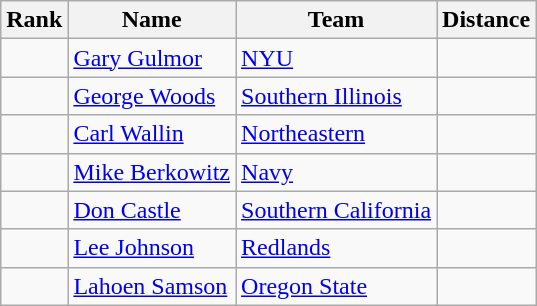<table class="wikitable sortable" style="text-align:center">
<tr>
<th>Rank</th>
<th>Name</th>
<th>Team</th>
<th>Distance</th>
</tr>
<tr>
<td></td>
<td align=left><a href='#'>Gary Gulmor</a></td>
<td align="left"><a href='#'>NYU</a></td>
<td></td>
</tr>
<tr>
<td></td>
<td align=left><a href='#'>George Woods</a></td>
<td align=left><a href='#'>Southern Illinois</a></td>
<td></td>
</tr>
<tr>
<td></td>
<td align=left><a href='#'>Carl Wallin</a></td>
<td align="left"><a href='#'>Northeastern</a></td>
<td></td>
</tr>
<tr>
<td></td>
<td align=left><a href='#'>Mike Berkowitz</a></td>
<td align="left"><a href='#'>Navy</a></td>
<td></td>
</tr>
<tr>
<td></td>
<td align=left><a href='#'>Don Castle</a></td>
<td align="left"><a href='#'>Southern California</a></td>
<td></td>
</tr>
<tr>
<td></td>
<td align=left><a href='#'>Lee Johnson</a></td>
<td align="left"><a href='#'>Redlands</a></td>
<td></td>
</tr>
<tr>
<td></td>
<td align=left><a href='#'>Lahoen Samson</a></td>
<td align="left"><a href='#'>Oregon State</a></td>
<td></td>
</tr>
</table>
